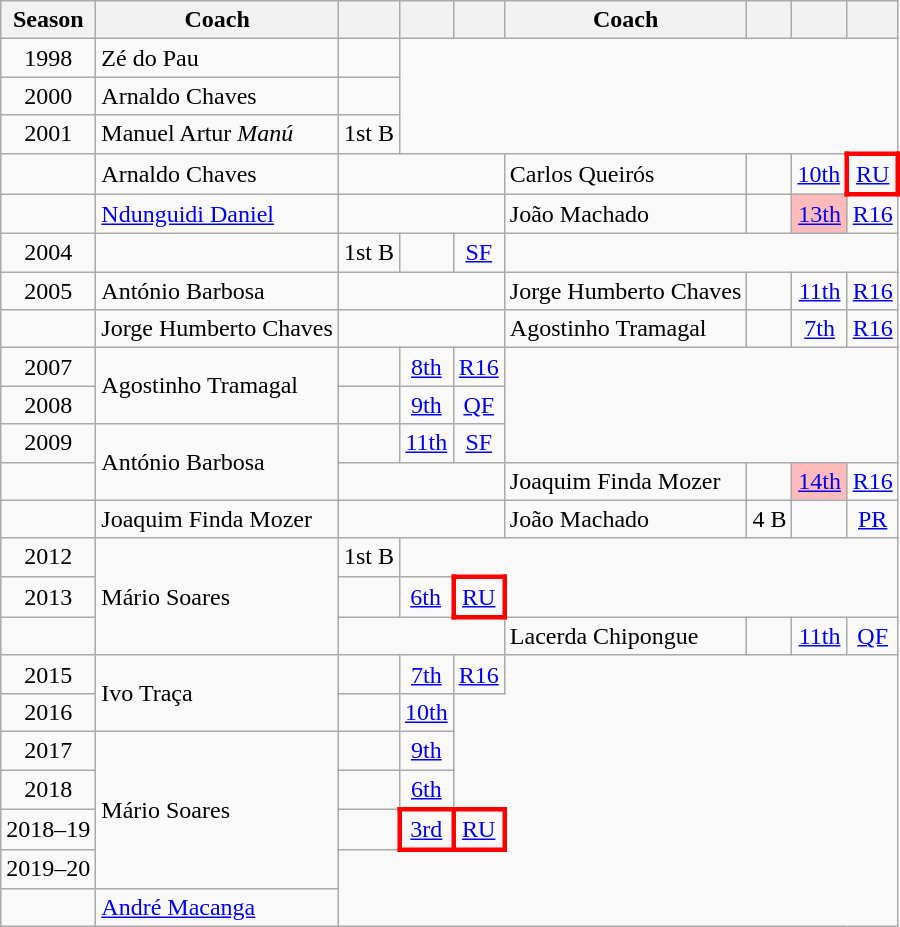<table class="wikitable" style="text-align:center;">
<tr>
<th>Season</th>
<th>Coach</th>
<th></th>
<th></th>
<th></th>
<th>Coach</th>
<th></th>
<th></th>
<th></th>
</tr>
<tr>
<td>1998</td>
<td align=left> Zé do Pau</td>
<td></td>
</tr>
<tr>
<td>2000</td>
<td align=left> Arnaldo Chaves</td>
<td></td>
</tr>
<tr>
<td>2001</td>
<td align=left> Manuel Artur <em>Manú</em></td>
<td>1st B</td>
</tr>
<tr>
<td></td>
<td align=left> Arnaldo Chaves</td>
<td colspan=3></td>
<td align=left> Carlos Queirós</td>
<td></td>
<td><a href='#'>10th</a></td>
<td style="border:3px solid red"><a href='#'>RU</a></td>
</tr>
<tr>
<td></td>
<td align=left> <a href='#'>Ndunguidi Daniel</a></td>
<td colspan=3></td>
<td align=left> João Machado</td>
<td></td>
<td bgcolor=#ffbbbb><a href='#'>13th</a></td>
<td><a href='#'>R16</a></td>
</tr>
<tr>
<td>2004</td>
<td></td>
<td>1st B</td>
<td></td>
<td><a href='#'>SF</a></td>
</tr>
<tr>
<td>2005</td>
<td align=left> António Barbosa</td>
<td colspan=3></td>
<td align=left> Jorge Humberto Chaves</td>
<td></td>
<td><a href='#'>11th</a></td>
<td><a href='#'>R16</a></td>
</tr>
<tr>
<td></td>
<td align=left> Jorge Humberto Chaves</td>
<td colspan=3></td>
<td align=left> Agostinho Tramagal</td>
<td></td>
<td><a href='#'>7th</a></td>
<td><a href='#'>R16</a></td>
</tr>
<tr>
<td>2007</td>
<td align=left rowspan=2> Agostinho Tramagal</td>
<td></td>
<td><a href='#'>8th</a></td>
<td><a href='#'>R16</a></td>
</tr>
<tr>
<td>2008</td>
<td></td>
<td><a href='#'>9th</a></td>
<td><a href='#'>QF</a></td>
</tr>
<tr>
<td>2009</td>
<td align=left rowspan=2> António Barbosa</td>
<td></td>
<td><a href='#'>11th</a></td>
<td><a href='#'>SF</a></td>
</tr>
<tr>
<td></td>
<td colspan=3></td>
<td align=left> Joaquim Finda Mozer</td>
<td></td>
<td bgcolor=#ffbbbb><a href='#'>14th</a></td>
<td><a href='#'>R16</a></td>
</tr>
<tr>
<td></td>
<td align=left> Joaquim Finda Mozer</td>
<td colspan=3></td>
<td align=left> João Machado</td>
<td>4 B</td>
<td></td>
<td><a href='#'>PR</a></td>
</tr>
<tr>
<td>2012</td>
<td align=left rowspan=3> Mário Soares</td>
<td>1st B</td>
</tr>
<tr>
<td>2013</td>
<td></td>
<td><a href='#'>6th</a></td>
<td style="border:3px solid red"><a href='#'>RU</a></td>
</tr>
<tr>
<td></td>
<td colspan=3></td>
<td align=left> Lacerda Chipongue</td>
<td></td>
<td><a href='#'>11th</a></td>
<td><a href='#'>QF</a></td>
</tr>
<tr>
<td>2015</td>
<td align=left rowspan=2> Ivo Traça</td>
<td></td>
<td><a href='#'>7th</a></td>
<td><a href='#'>R16</a></td>
</tr>
<tr>
<td>2016</td>
<td></td>
<td><a href='#'>10th</a></td>
</tr>
<tr>
<td>2017</td>
<td align=left rowspan=4> Mário Soares</td>
<td></td>
<td><a href='#'>9th</a></td>
</tr>
<tr>
<td>2018</td>
<td></td>
<td><a href='#'>6th</a></td>
</tr>
<tr>
<td>2018–19</td>
<td></td>
<td style="border:3px solid red"><a href='#'>3rd</a></td>
<td style="border:3px solid red"><a href='#'>RU</a></td>
</tr>
<tr>
<td>2019–20</td>
</tr>
<tr>
<td></td>
<td align=left> <a href='#'>André Macanga</a></td>
</tr>
</table>
